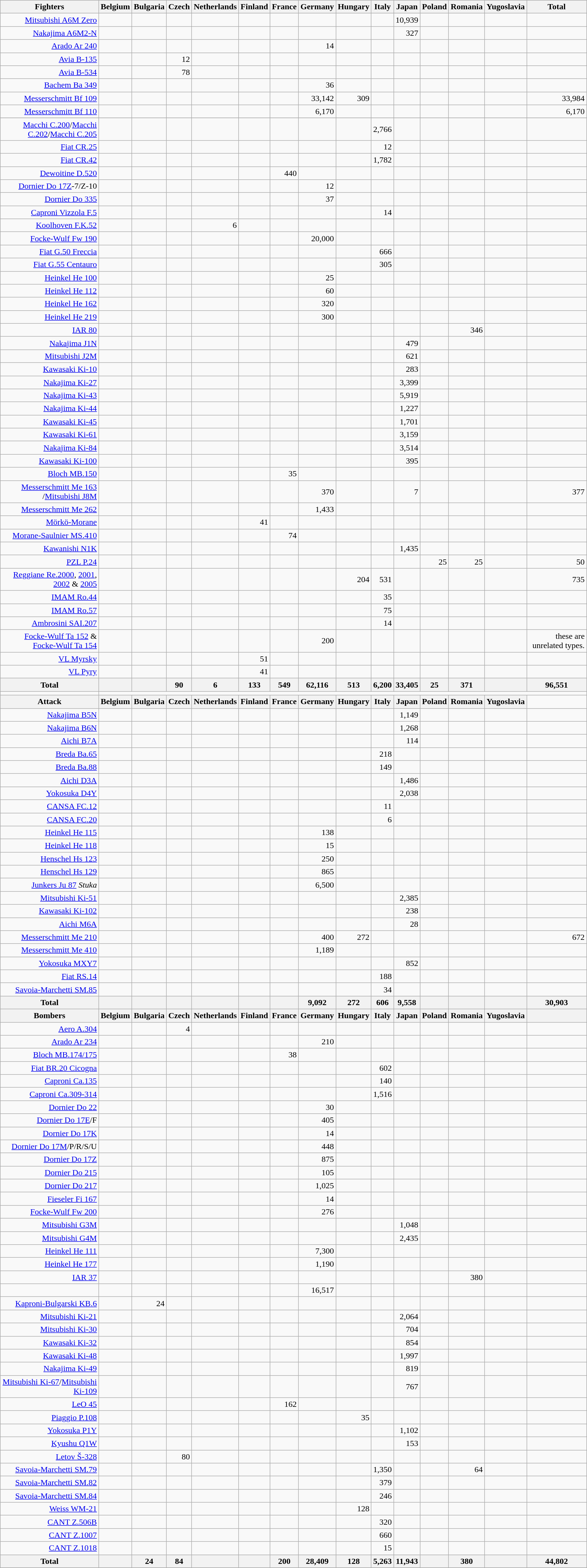<table class="wikitable" width="90%" style="text-align:right; font-size: 100%">
<tr>
<th align="left">Fighters</th>
<th align="center">Belgium</th>
<th align="center">Bulgaria</th>
<th align="center" ">Czech</th>
<th align="center">Netherlands</th>
<th align="center">Finland</th>
<th align="center">France</th>
<th align="center">Germany</th>
<th align="center">Hungary</th>
<th align="center">Italy</th>
<th align="center">Japan</th>
<th align="center">Poland</th>
<th align="center">Romania</th>
<th align="center">Yugoslavia</th>
<th align="center">Total</th>
</tr>
<tr>
<td><a href='#'>Mitsubishi A6M Zero</a></td>
<td></td>
<td></td>
<td></td>
<td></td>
<td></td>
<td></td>
<td></td>
<td></td>
<td></td>
<td>10,939</td>
<td></td>
<td></td>
<td></td>
<td></td>
</tr>
<tr>
<td><a href='#'>Nakajima A6M2-N</a></td>
<td></td>
<td></td>
<td></td>
<td></td>
<td></td>
<td></td>
<td></td>
<td></td>
<td></td>
<td>327</td>
<td></td>
<td></td>
<td></td>
<td></td>
</tr>
<tr>
<td><a href='#'>Arado Ar 240</a></td>
<td></td>
<td></td>
<td></td>
<td></td>
<td></td>
<td></td>
<td>14</td>
<td></td>
<td></td>
<td></td>
<td></td>
<td></td>
<td></td>
<td></td>
</tr>
<tr>
<td><a href='#'>Avia B-135</a></td>
<td></td>
<td></td>
<td>12</td>
<td></td>
<td></td>
<td></td>
<td></td>
<td></td>
<td></td>
<td></td>
<td></td>
<td></td>
<td></td>
<td></td>
</tr>
<tr>
<td><a href='#'>Avia B-534</a></td>
<td></td>
<td></td>
<td>78</td>
<td></td>
<td></td>
<td></td>
<td></td>
<td></td>
<td></td>
<td></td>
<td></td>
<td></td>
<td></td>
<td></td>
</tr>
<tr>
<td><a href='#'>Bachem Ba 349</a></td>
<td></td>
<td></td>
<td></td>
<td></td>
<td></td>
<td></td>
<td>36</td>
<td></td>
<td></td>
<td></td>
<td></td>
<td></td>
<td></td>
<td></td>
</tr>
<tr>
<td><a href='#'>Messerschmitt Bf 109</a></td>
<td></td>
<td></td>
<td></td>
<td></td>
<td></td>
<td></td>
<td>33,142</td>
<td>309</td>
<td></td>
<td></td>
<td></td>
<td></td>
<td></td>
<td>33,984</td>
</tr>
<tr>
<td><a href='#'>Messerschmitt Bf 110</a></td>
<td></td>
<td></td>
<td></td>
<td></td>
<td></td>
<td></td>
<td>6,170</td>
<td></td>
<td></td>
<td></td>
<td></td>
<td></td>
<td></td>
<td>6,170</td>
</tr>
<tr>
</tr>
<tr>
<td><a href='#'>Macchi C.200</a>/<a href='#'>Macchi C.202</a>/<a href='#'>Macchi C.205</a></td>
<td></td>
<td></td>
<td></td>
<td></td>
<td></td>
<td></td>
<td></td>
<td></td>
<td>2,766</td>
<td></td>
<td></td>
<td></td>
<td></td>
<td></td>
</tr>
<tr>
<td><a href='#'>Fiat CR.25</a></td>
<td></td>
<td></td>
<td></td>
<td></td>
<td></td>
<td></td>
<td></td>
<td></td>
<td>12</td>
<td></td>
<td></td>
<td></td>
<td></td>
<td></td>
</tr>
<tr>
<td><a href='#'>Fiat CR.42</a></td>
<td></td>
<td></td>
<td></td>
<td></td>
<td></td>
<td></td>
<td></td>
<td></td>
<td>1,782</td>
<td></td>
<td></td>
<td></td>
<td></td>
<td></td>
</tr>
<tr>
<td><a href='#'>Dewoitine D.520</a></td>
<td></td>
<td></td>
<td></td>
<td></td>
<td></td>
<td>440</td>
<td></td>
<td></td>
<td></td>
<td></td>
<td></td>
<td></td>
<td></td>
<td></td>
</tr>
<tr>
<td><a href='#'>Dornier Do 17Z</a>-7/Z-10</td>
<td></td>
<td></td>
<td></td>
<td></td>
<td></td>
<td></td>
<td>12</td>
<td></td>
<td></td>
<td></td>
<td></td>
<td></td>
<td></td>
<td></td>
</tr>
<tr>
<td><a href='#'>Dornier Do 335</a></td>
<td></td>
<td></td>
<td></td>
<td></td>
<td></td>
<td></td>
<td>37</td>
<td></td>
<td></td>
<td></td>
<td></td>
<td></td>
<td></td>
<td></td>
</tr>
<tr>
<td><a href='#'>Caproni Vizzola F.5</a></td>
<td></td>
<td></td>
<td></td>
<td></td>
<td></td>
<td></td>
<td></td>
<td></td>
<td>14</td>
<td></td>
<td></td>
<td></td>
<td></td>
<td></td>
</tr>
<tr>
<td><a href='#'>Koolhoven F.K.52</a></td>
<td></td>
<td></td>
<td></td>
<td>6</td>
<td></td>
<td></td>
<td></td>
<td></td>
<td></td>
<td></td>
<td></td>
<td></td>
<td></td>
<td></td>
</tr>
<tr>
<td><a href='#'>Focke-Wulf Fw 190</a></td>
<td></td>
<td></td>
<td></td>
<td></td>
<td></td>
<td></td>
<td>20,000</td>
<td></td>
<td></td>
<td></td>
<td></td>
<td></td>
<td></td>
<td></td>
</tr>
<tr>
<td><a href='#'>Fiat G.50 Freccia</a></td>
<td></td>
<td></td>
<td></td>
<td></td>
<td></td>
<td></td>
<td></td>
<td></td>
<td>666</td>
<td></td>
<td></td>
<td></td>
<td></td>
<td></td>
</tr>
<tr>
<td><a href='#'>Fiat G.55 Centauro</a></td>
<td></td>
<td></td>
<td></td>
<td></td>
<td></td>
<td></td>
<td></td>
<td></td>
<td>305</td>
<td></td>
<td></td>
<td></td>
<td></td>
<td></td>
</tr>
<tr>
<td><a href='#'>Heinkel He 100</a></td>
<td></td>
<td></td>
<td></td>
<td></td>
<td></td>
<td></td>
<td>25</td>
<td></td>
<td></td>
<td></td>
<td></td>
<td></td>
<td></td>
<td></td>
</tr>
<tr>
<td><a href='#'>Heinkel He 112</a></td>
<td></td>
<td></td>
<td></td>
<td></td>
<td></td>
<td></td>
<td>60</td>
<td></td>
<td></td>
<td></td>
<td></td>
<td></td>
<td></td>
<td></td>
</tr>
<tr>
<td><a href='#'>Heinkel He 162</a></td>
<td></td>
<td></td>
<td></td>
<td></td>
<td></td>
<td></td>
<td>320</td>
<td></td>
<td></td>
<td></td>
<td></td>
<td></td>
<td></td>
<td></td>
</tr>
<tr>
<td><a href='#'>Heinkel He 219</a></td>
<td></td>
<td></td>
<td></td>
<td></td>
<td></td>
<td></td>
<td>300</td>
<td></td>
<td></td>
<td></td>
<td></td>
<td></td>
<td></td>
<td></td>
</tr>
<tr>
<td><a href='#'>IAR 80</a></td>
<td></td>
<td></td>
<td></td>
<td></td>
<td></td>
<td></td>
<td></td>
<td></td>
<td></td>
<td></td>
<td></td>
<td>346</td>
<td></td>
<td></td>
</tr>
<tr>
<td><a href='#'>Nakajima J1N</a></td>
<td></td>
<td></td>
<td></td>
<td></td>
<td></td>
<td></td>
<td></td>
<td></td>
<td></td>
<td>479</td>
<td></td>
<td></td>
<td></td>
<td></td>
</tr>
<tr>
<td><a href='#'>Mitsubishi J2M</a></td>
<td></td>
<td></td>
<td></td>
<td></td>
<td></td>
<td></td>
<td></td>
<td></td>
<td></td>
<td>621</td>
<td></td>
<td></td>
<td></td>
<td></td>
</tr>
<tr>
<td><a href='#'>Kawasaki Ki-10</a></td>
<td></td>
<td></td>
<td></td>
<td></td>
<td></td>
<td></td>
<td></td>
<td></td>
<td></td>
<td>283</td>
<td></td>
<td></td>
<td></td>
<td></td>
</tr>
<tr>
<td><a href='#'>Nakajima Ki-27</a></td>
<td></td>
<td></td>
<td></td>
<td></td>
<td></td>
<td></td>
<td></td>
<td></td>
<td></td>
<td>3,399</td>
<td></td>
<td></td>
<td></td>
<td></td>
</tr>
<tr>
<td><a href='#'>Nakajima Ki-43</a></td>
<td></td>
<td></td>
<td></td>
<td></td>
<td></td>
<td></td>
<td></td>
<td></td>
<td></td>
<td>5,919</td>
<td></td>
<td></td>
<td></td>
<td></td>
</tr>
<tr>
<td><a href='#'>Nakajima Ki-44</a></td>
<td></td>
<td></td>
<td></td>
<td></td>
<td></td>
<td></td>
<td></td>
<td></td>
<td></td>
<td>1,227</td>
<td></td>
<td></td>
<td></td>
<td></td>
</tr>
<tr>
<td><a href='#'>Kawasaki Ki-45</a></td>
<td></td>
<td></td>
<td></td>
<td></td>
<td></td>
<td></td>
<td></td>
<td></td>
<td></td>
<td>1,701</td>
<td></td>
<td></td>
<td></td>
<td></td>
</tr>
<tr>
<td><a href='#'>Kawasaki Ki-61</a></td>
<td></td>
<td></td>
<td></td>
<td></td>
<td></td>
<td></td>
<td></td>
<td></td>
<td></td>
<td>3,159</td>
<td></td>
<td></td>
<td></td>
<td></td>
</tr>
<tr>
<td><a href='#'>Nakajima Ki-84</a></td>
<td></td>
<td></td>
<td></td>
<td></td>
<td></td>
<td></td>
<td></td>
<td></td>
<td></td>
<td>3,514</td>
<td></td>
<td></td>
<td></td>
<td></td>
</tr>
<tr>
<td><a href='#'>Kawasaki Ki-100</a></td>
<td></td>
<td></td>
<td></td>
<td></td>
<td></td>
<td></td>
<td></td>
<td></td>
<td></td>
<td>395</td>
<td></td>
<td></td>
<td></td>
<td></td>
</tr>
<tr>
<td><a href='#'>Bloch MB.150</a></td>
<td></td>
<td></td>
<td></td>
<td></td>
<td></td>
<td>35</td>
<td></td>
<td></td>
<td></td>
<td></td>
<td></td>
<td></td>
<td></td>
<td></td>
</tr>
<tr>
<td><a href='#'>Messerschmitt Me 163</a> /<a href='#'>Mitsubishi J8M</a></td>
<td></td>
<td></td>
<td></td>
<td></td>
<td></td>
<td></td>
<td>370</td>
<td></td>
<td></td>
<td>7</td>
<td></td>
<td></td>
<td></td>
<td>377</td>
</tr>
<tr>
<td><a href='#'>Messerschmitt Me 262</a></td>
<td></td>
<td></td>
<td></td>
<td></td>
<td></td>
<td></td>
<td>1,433</td>
<td></td>
<td></td>
<td></td>
<td></td>
<td></td>
<td></td>
<td></td>
</tr>
<tr>
<td><a href='#'>Mörkö-Morane</a></td>
<td></td>
<td></td>
<td></td>
<td></td>
<td>41</td>
<td></td>
<td></td>
<td></td>
<td></td>
<td></td>
<td></td>
<td></td>
<td></td>
</tr>
<tr>
<td><a href='#'>Morane-Saulnier MS.410</a></td>
<td></td>
<td></td>
<td></td>
<td></td>
<td></td>
<td>74</td>
<td></td>
<td></td>
<td></td>
<td></td>
<td></td>
<td></td>
<td></td>
<td></td>
</tr>
<tr>
<td><a href='#'>Kawanishi N1K</a></td>
<td></td>
<td></td>
<td></td>
<td></td>
<td></td>
<td></td>
<td></td>
<td></td>
<td></td>
<td>1,435</td>
<td></td>
<td></td>
<td></td>
<td></td>
</tr>
<tr>
<td><a href='#'>PZL P.24</a></td>
<td></td>
<td></td>
<td></td>
<td></td>
<td></td>
<td></td>
<td></td>
<td></td>
<td></td>
<td></td>
<td>25</td>
<td>25</td>
<td></td>
<td>50</td>
</tr>
<tr>
<td><a href='#'>Reggiane Re.2000</a>, <a href='#'>2001</a>, <a href='#'>2002</a> & <a href='#'>2005</a></td>
<td></td>
<td></td>
<td></td>
<td></td>
<td></td>
<td></td>
<td></td>
<td>204</td>
<td>531</td>
<td></td>
<td></td>
<td></td>
<td></td>
<td>735</td>
</tr>
<tr>
<td><a href='#'>IMAM Ro.44</a></td>
<td></td>
<td></td>
<td></td>
<td></td>
<td></td>
<td></td>
<td></td>
<td></td>
<td>35</td>
<td></td>
<td></td>
<td></td>
<td></td>
<td></td>
</tr>
<tr>
<td><a href='#'>IMAM Ro.57</a></td>
<td></td>
<td></td>
<td></td>
<td></td>
<td></td>
<td></td>
<td></td>
<td></td>
<td>75</td>
<td></td>
<td></td>
<td></td>
<td></td>
<td></td>
</tr>
<tr>
<td><a href='#'>Ambrosini SAI.207</a></td>
<td></td>
<td></td>
<td></td>
<td></td>
<td></td>
<td></td>
<td></td>
<td></td>
<td>14</td>
<td></td>
<td></td>
<td></td>
<td></td>
<td></td>
</tr>
<tr>
<td><a href='#'>Focke-Wulf Ta 152</a> & <a href='#'>Focke-Wulf Ta 154</a></td>
<td></td>
<td></td>
<td></td>
<td></td>
<td></td>
<td></td>
<td>200</td>
<td></td>
<td></td>
<td></td>
<td></td>
<td></td>
<td></td>
<td>these are unrelated types.</td>
</tr>
<tr>
<td><a href='#'>VL Myrsky</a></td>
<td></td>
<td></td>
<td></td>
<td></td>
<td>51</td>
<td></td>
<td></td>
<td></td>
<td></td>
<td></td>
<td></td>
<td></td>
<td></td>
<td></td>
</tr>
<tr>
<td><a href='#'>VL Pyry</a></td>
<td></td>
<td></td>
<td></td>
<td></td>
<td>41</td>
<td></td>
<td></td>
<td></td>
<td></td>
<td></td>
<td></td>
<td></td>
<td></td>
<td></td>
</tr>
<tr style=>
<th>Total</th>
<th></th>
<th></th>
<th>90</th>
<th>6</th>
<th>133</th>
<th>549</th>
<th>62,116</th>
<th>513</th>
<th>6,200</th>
<th>33,405</th>
<th>25</th>
<th>371</th>
<th></th>
<th>96,551</th>
</tr>
<tr>
<td></td>
</tr>
<tr>
<th align="left">Attack</th>
<th align="center">Belgium</th>
<th align="center">Bulgaria</th>
<th align="center">Czech</th>
<th align="center">Netherlands</th>
<th align="center">Finland</th>
<th align="center">France</th>
<th align="center">Germany</th>
<th align="center">Hungary</th>
<th align="center">Italy</th>
<th align="center">Japan</th>
<th align="center">Poland</th>
<th align="center">Romania</th>
<th align="center">Yugoslavia</th>
<td align="center"></td>
</tr>
<tr>
<td><a href='#'>Nakajima B5N</a></td>
<td></td>
<td></td>
<td></td>
<td></td>
<td></td>
<td></td>
<td></td>
<td></td>
<td></td>
<td>1,149</td>
<td></td>
<td></td>
<td></td>
<td></td>
</tr>
<tr>
<td><a href='#'>Nakajima B6N</a></td>
<td></td>
<td></td>
<td></td>
<td></td>
<td></td>
<td></td>
<td></td>
<td></td>
<td></td>
<td>1,268</td>
<td></td>
<td></td>
<td></td>
<td></td>
</tr>
<tr>
<td><a href='#'>Aichi B7A</a></td>
<td></td>
<td></td>
<td></td>
<td></td>
<td></td>
<td></td>
<td></td>
<td></td>
<td></td>
<td>114</td>
<td></td>
<td></td>
<td></td>
<td></td>
</tr>
<tr>
<td><a href='#'>Breda Ba.65</a></td>
<td></td>
<td></td>
<td></td>
<td></td>
<td></td>
<td></td>
<td></td>
<td></td>
<td>218</td>
<td></td>
<td></td>
<td></td>
<td></td>
<td></td>
</tr>
<tr>
<td><a href='#'>Breda Ba.88</a></td>
<td></td>
<td></td>
<td></td>
<td></td>
<td></td>
<td></td>
<td></td>
<td></td>
<td>149</td>
<td></td>
<td></td>
<td></td>
<td></td>
<td></td>
</tr>
<tr>
<td><a href='#'>Aichi D3A</a></td>
<td></td>
<td></td>
<td></td>
<td></td>
<td></td>
<td></td>
<td></td>
<td></td>
<td></td>
<td>1,486</td>
<td></td>
<td></td>
<td></td>
<td></td>
</tr>
<tr>
<td><a href='#'>Yokosuka D4Y</a></td>
<td></td>
<td></td>
<td></td>
<td></td>
<td></td>
<td></td>
<td></td>
<td></td>
<td></td>
<td>2,038</td>
<td></td>
<td></td>
<td></td>
<td></td>
</tr>
<tr>
<td><a href='#'>CANSA FC.12</a></td>
<td></td>
<td></td>
<td></td>
<td></td>
<td></td>
<td></td>
<td></td>
<td></td>
<td>11</td>
<td></td>
<td></td>
<td></td>
<td></td>
<td></td>
</tr>
<tr>
<td><a href='#'>CANSA FC.20</a></td>
<td></td>
<td></td>
<td></td>
<td></td>
<td></td>
<td></td>
<td></td>
<td></td>
<td>6</td>
<td></td>
<td></td>
<td></td>
<td></td>
<td></td>
</tr>
<tr>
<td><a href='#'>Heinkel He 115</a></td>
<td></td>
<td></td>
<td></td>
<td></td>
<td></td>
<td></td>
<td>138</td>
<td></td>
<td></td>
<td></td>
<td></td>
<td></td>
<td></td>
<td></td>
</tr>
<tr>
<td><a href='#'>Heinkel He 118</a></td>
<td></td>
<td></td>
<td></td>
<td></td>
<td></td>
<td></td>
<td>15</td>
<td></td>
<td></td>
<td></td>
<td></td>
<td></td>
<td></td>
<td></td>
</tr>
<tr>
<td><a href='#'>Henschel Hs 123</a></td>
<td></td>
<td></td>
<td></td>
<td></td>
<td></td>
<td></td>
<td>250</td>
<td></td>
<td></td>
<td></td>
<td></td>
<td></td>
<td></td>
<td></td>
</tr>
<tr>
<td><a href='#'>Henschel Hs 129</a></td>
<td></td>
<td></td>
<td></td>
<td></td>
<td></td>
<td></td>
<td>865</td>
<td></td>
<td></td>
<td></td>
<td></td>
<td></td>
<td></td>
<td></td>
</tr>
<tr>
<td><a href='#'>Junkers Ju 87</a> <em>Stuka</em></td>
<td></td>
<td></td>
<td></td>
<td></td>
<td></td>
<td></td>
<td>6,500</td>
<td></td>
<td></td>
<td></td>
<td></td>
<td></td>
<td></td>
<td></td>
</tr>
<tr>
<td><a href='#'>Mitsubishi Ki-51</a></td>
<td></td>
<td></td>
<td></td>
<td></td>
<td></td>
<td></td>
<td></td>
<td></td>
<td></td>
<td>2,385</td>
<td></td>
<td></td>
<td></td>
<td></td>
</tr>
<tr>
<td><a href='#'>Kawasaki Ki-102</a></td>
<td></td>
<td></td>
<td></td>
<td></td>
<td></td>
<td></td>
<td></td>
<td></td>
<td></td>
<td>238</td>
<td></td>
<td></td>
<td></td>
<td></td>
</tr>
<tr>
<td><a href='#'>Aichi M6A</a></td>
<td></td>
<td></td>
<td></td>
<td></td>
<td></td>
<td></td>
<td></td>
<td></td>
<td></td>
<td>28</td>
<td></td>
<td></td>
<td></td>
<td></td>
</tr>
<tr>
<td><a href='#'>Messerschmitt Me 210</a></td>
<td></td>
<td></td>
<td></td>
<td></td>
<td></td>
<td></td>
<td>400</td>
<td>272</td>
<td></td>
<td></td>
<td></td>
<td></td>
<td></td>
<td>672</td>
</tr>
<tr>
<td><a href='#'>Messerschmitt Me 410</a></td>
<td></td>
<td></td>
<td></td>
<td></td>
<td></td>
<td></td>
<td>1,189</td>
<td></td>
<td></td>
<td></td>
<td></td>
<td></td>
<td></td>
<td></td>
</tr>
<tr>
<td><a href='#'>Yokosuka MXY7</a></td>
<td></td>
<td></td>
<td></td>
<td></td>
<td></td>
<td></td>
<td></td>
<td></td>
<td></td>
<td>852</td>
<td></td>
<td></td>
<td></td>
<td></td>
</tr>
<tr>
<td><a href='#'>Fiat RS.14</a></td>
<td></td>
<td></td>
<td></td>
<td></td>
<td></td>
<td></td>
<td></td>
<td></td>
<td>188</td>
<td></td>
<td></td>
<td></td>
<td></td>
<td></td>
</tr>
<tr>
<td><a href='#'>Savoia-Marchetti SM.85</a></td>
<td></td>
<td></td>
<td></td>
<td></td>
<td></td>
<td></td>
<td></td>
<td></td>
<td>34</td>
<td></td>
<td></td>
<td></td>
<td></td>
<td></td>
</tr>
<tr>
<th>Total</th>
<th></th>
<th></th>
<th></th>
<th></th>
<th></th>
<th></th>
<th>9,092</th>
<th>272</th>
<th>606</th>
<th>9,558</th>
<th></th>
<th></th>
<th></th>
<th>30,903</th>
</tr>
<tr>
<th align="left">Bombers</th>
<th align="center">Belgium</th>
<th align="center">Bulgaria</th>
<th align="center">Czech</th>
<th align="center">Netherlands</th>
<th align="center">Finland</th>
<th align="center">France</th>
<th align="center">Germany</th>
<th align="center">Hungary</th>
<th align="center">Italy</th>
<th align="center">Japan</th>
<th align="center">Poland</th>
<th align="center">Romania</th>
<th align="center">Yugoslavia</th>
<th align="center"></th>
</tr>
<tr>
<td><a href='#'>Aero A.304</a></td>
<td></td>
<td></td>
<td>4</td>
<td></td>
<td></td>
<td></td>
<td></td>
<td></td>
<td></td>
<td></td>
<td></td>
<td></td>
<td></td>
<td></td>
</tr>
<tr>
<td><a href='#'>Arado Ar 234</a></td>
<td></td>
<td></td>
<td></td>
<td></td>
<td></td>
<td></td>
<td>210</td>
<td></td>
<td></td>
<td></td>
<td></td>
<td></td>
<td></td>
<td></td>
</tr>
<tr>
<td><a href='#'>Bloch MB.174/175</a></td>
<td></td>
<td></td>
<td></td>
<td></td>
<td></td>
<td>38</td>
<td></td>
<td></td>
<td></td>
<td></td>
<td></td>
<td></td>
<td></td>
</tr>
<tr>
<td><a href='#'>Fiat BR.20 Cicogna</a></td>
<td></td>
<td></td>
<td></td>
<td></td>
<td></td>
<td></td>
<td></td>
<td></td>
<td>602</td>
<td></td>
<td></td>
<td></td>
<td></td>
<td></td>
</tr>
<tr>
<td><a href='#'>Caproni Ca.135</a></td>
<td></td>
<td></td>
<td></td>
<td></td>
<td></td>
<td></td>
<td></td>
<td></td>
<td>140</td>
<td></td>
<td></td>
<td></td>
<td></td>
<td></td>
</tr>
<tr>
<td><a href='#'>Caproni Ca.309-314</a></td>
<td></td>
<td></td>
<td></td>
<td></td>
<td></td>
<td></td>
<td></td>
<td></td>
<td>1,516</td>
<td></td>
<td></td>
<td></td>
<td></td>
<td></td>
</tr>
<tr>
<td><a href='#'>Dornier Do 22</a></td>
<td></td>
<td></td>
<td></td>
<td></td>
<td></td>
<td></td>
<td>30</td>
<td></td>
<td></td>
<td></td>
<td></td>
<td></td>
<td></td>
<td></td>
</tr>
<tr>
<td><a href='#'>Dornier Do 17E</a>/F</td>
<td></td>
<td></td>
<td></td>
<td></td>
<td></td>
<td></td>
<td>405</td>
<td></td>
<td></td>
<td></td>
<td></td>
<td></td>
<td></td>
<td></td>
</tr>
<tr>
<td><a href='#'>Dornier Do 17K</a></td>
<td></td>
<td></td>
<td></td>
<td></td>
<td></td>
<td></td>
<td>14</td>
<td></td>
<td></td>
<td></td>
<td></td>
<td></td>
<td></td>
<td></td>
</tr>
<tr>
<td><a href='#'>Dornier Do 17M</a>/P/R/S/U</td>
<td></td>
<td></td>
<td></td>
<td></td>
<td></td>
<td></td>
<td>448</td>
<td></td>
<td></td>
<td></td>
<td></td>
<td></td>
<td></td>
<td></td>
</tr>
<tr>
<td><a href='#'>Dornier Do 17Z</a></td>
<td></td>
<td></td>
<td></td>
<td></td>
<td></td>
<td></td>
<td>875</td>
<td></td>
<td></td>
<td></td>
<td></td>
<td></td>
<td></td>
<td></td>
</tr>
<tr>
<td><a href='#'>Dornier Do 215</a></td>
<td></td>
<td></td>
<td></td>
<td></td>
<td></td>
<td></td>
<td>105</td>
<td></td>
<td></td>
<td></td>
<td></td>
<td></td>
<td></td>
<td></td>
</tr>
<tr>
<td><a href='#'>Dornier Do 217</a></td>
<td></td>
<td></td>
<td></td>
<td></td>
<td></td>
<td></td>
<td>1,025</td>
<td></td>
<td></td>
<td></td>
<td></td>
<td></td>
<td></td>
<td></td>
</tr>
<tr>
<td><a href='#'>Fieseler Fi 167</a></td>
<td></td>
<td></td>
<td></td>
<td></td>
<td></td>
<td></td>
<td>14</td>
<td></td>
<td></td>
<td></td>
<td></td>
<td></td>
<td></td>
<td></td>
</tr>
<tr>
<td><a href='#'>Focke-Wulf Fw 200</a></td>
<td></td>
<td></td>
<td></td>
<td></td>
<td></td>
<td></td>
<td>276</td>
<td></td>
<td></td>
<td></td>
<td></td>
<td></td>
<td></td>
<td></td>
</tr>
<tr>
<td><a href='#'>Mitsubishi G3M</a></td>
<td></td>
<td></td>
<td></td>
<td></td>
<td></td>
<td></td>
<td></td>
<td></td>
<td></td>
<td>1,048</td>
<td></td>
<td></td>
<td></td>
<td></td>
</tr>
<tr>
<td><a href='#'>Mitsubishi G4M</a></td>
<td></td>
<td></td>
<td></td>
<td></td>
<td></td>
<td></td>
<td></td>
<td></td>
<td></td>
<td>2,435</td>
<td></td>
<td></td>
<td></td>
<td></td>
</tr>
<tr>
<td><a href='#'>Heinkel He 111</a></td>
<td></td>
<td></td>
<td></td>
<td></td>
<td></td>
<td></td>
<td>7,300</td>
<td></td>
<td></td>
<td></td>
<td></td>
<td></td>
<td></td>
<td></td>
</tr>
<tr>
<td><a href='#'>Heinkel He 177</a></td>
<td></td>
<td></td>
<td></td>
<td></td>
<td></td>
<td></td>
<td>1,190</td>
<td></td>
<td></td>
<td></td>
<td></td>
<td></td>
<td></td>
<td></td>
</tr>
<tr>
<td><a href='#'>IAR 37</a></td>
<td></td>
<td></td>
<td></td>
<td></td>
<td></td>
<td></td>
<td></td>
<td></td>
<td></td>
<td></td>
<td></td>
<td>380</td>
<td></td>
<td></td>
</tr>
<tr>
<td></td>
<td></td>
<td></td>
<td></td>
<td></td>
<td></td>
<td></td>
<td>16,517</td>
<td></td>
<td></td>
<td></td>
<td></td>
<td></td>
<td></td>
<td></td>
</tr>
<tr>
<td><a href='#'>Kaproni-Bulgarski KB.6</a></td>
<td></td>
<td>24</td>
<td></td>
<td></td>
<td></td>
<td></td>
<td></td>
<td></td>
<td></td>
<td></td>
<td></td>
<td></td>
<td></td>
<td></td>
</tr>
<tr>
<td><a href='#'>Mitsubishi Ki-21</a></td>
<td></td>
<td></td>
<td></td>
<td></td>
<td></td>
<td></td>
<td></td>
<td></td>
<td></td>
<td>2,064</td>
<td></td>
<td></td>
<td></td>
<td></td>
</tr>
<tr>
<td><a href='#'>Mitsubishi Ki-30</a></td>
<td></td>
<td></td>
<td></td>
<td></td>
<td></td>
<td></td>
<td></td>
<td></td>
<td></td>
<td>704</td>
<td></td>
<td></td>
<td></td>
<td></td>
</tr>
<tr>
<td><a href='#'>Kawasaki Ki-32</a></td>
<td></td>
<td></td>
<td></td>
<td></td>
<td></td>
<td></td>
<td></td>
<td></td>
<td></td>
<td>854</td>
<td></td>
<td></td>
<td></td>
<td></td>
</tr>
<tr>
<td><a href='#'>Kawasaki Ki-48</a></td>
<td></td>
<td></td>
<td></td>
<td></td>
<td></td>
<td></td>
<td></td>
<td></td>
<td></td>
<td>1,997</td>
<td></td>
<td></td>
<td></td>
<td></td>
</tr>
<tr>
<td><a href='#'>Nakajima Ki-49</a></td>
<td></td>
<td></td>
<td></td>
<td></td>
<td></td>
<td></td>
<td></td>
<td></td>
<td></td>
<td>819</td>
<td></td>
<td></td>
<td></td>
<td></td>
</tr>
<tr>
<td><a href='#'>Mitsubishi Ki-67</a>/<a href='#'>Mitsubishi Ki-109</a></td>
<td></td>
<td></td>
<td></td>
<td></td>
<td></td>
<td></td>
<td></td>
<td></td>
<td></td>
<td>767</td>
<td></td>
<td></td>
<td></td>
<td></td>
</tr>
<tr>
<td><a href='#'>LeO 45</a></td>
<td></td>
<td></td>
<td></td>
<td></td>
<td></td>
<td>162</td>
<td></td>
<td></td>
<td></td>
<td></td>
<td></td>
<td></td>
<td></td>
</tr>
<tr>
<td><a href='#'>Piaggio P.108</a></td>
<td></td>
<td></td>
<td></td>
<td></td>
<td></td>
<td></td>
<td></td>
<td>35</td>
<td></td>
<td></td>
<td></td>
<td></td>
<td></td>
<td></td>
</tr>
<tr>
<td><a href='#'>Yokosuka P1Y</a></td>
<td></td>
<td></td>
<td></td>
<td></td>
<td></td>
<td></td>
<td></td>
<td></td>
<td></td>
<td>1,102</td>
<td></td>
<td></td>
<td></td>
<td></td>
</tr>
<tr>
<td><a href='#'>Kyushu Q1W</a></td>
<td></td>
<td></td>
<td></td>
<td></td>
<td></td>
<td></td>
<td></td>
<td></td>
<td></td>
<td>153</td>
<td></td>
<td></td>
<td></td>
<td></td>
</tr>
<tr>
<td><a href='#'>Letov Š-328</a></td>
<td></td>
<td></td>
<td>80</td>
<td></td>
<td></td>
<td></td>
<td></td>
<td></td>
<td></td>
<td></td>
<td></td>
<td></td>
<td></td>
<td></td>
</tr>
<tr>
<td><a href='#'>Savoia-Marchetti SM.79</a></td>
<td></td>
<td></td>
<td></td>
<td></td>
<td></td>
<td></td>
<td></td>
<td></td>
<td>1,350</td>
<td></td>
<td></td>
<td>64</td>
<td></td>
<td></td>
</tr>
<tr>
<td><a href='#'>Savoia-Marchetti SM.82</a></td>
<td></td>
<td></td>
<td></td>
<td></td>
<td></td>
<td></td>
<td></td>
<td></td>
<td>379</td>
<td></td>
<td></td>
<td></td>
<td></td>
<td></td>
</tr>
<tr>
<td><a href='#'>Savoia-Marchetti SM.84</a></td>
<td></td>
<td></td>
<td></td>
<td></td>
<td></td>
<td></td>
<td></td>
<td></td>
<td>246</td>
<td></td>
<td></td>
<td></td>
<td></td>
<td></td>
</tr>
<tr>
<td><a href='#'>Weiss WM-21</a></td>
<td></td>
<td></td>
<td></td>
<td></td>
<td></td>
<td></td>
<td></td>
<td>128</td>
<td></td>
<td></td>
<td></td>
<td></td>
<td></td>
<td></td>
</tr>
<tr>
<td><a href='#'>CANT Z.506B</a></td>
<td></td>
<td></td>
<td></td>
<td></td>
<td></td>
<td></td>
<td></td>
<td></td>
<td>320</td>
<td></td>
<td></td>
<td></td>
<td></td>
<td></td>
</tr>
<tr>
<td><a href='#'>CANT Z.1007</a></td>
<td></td>
<td></td>
<td></td>
<td></td>
<td></td>
<td></td>
<td></td>
<td></td>
<td>660</td>
<td></td>
<td></td>
<td></td>
<td></td>
<td></td>
</tr>
<tr>
<td><a href='#'>CANT Z.1018</a></td>
<td></td>
<td></td>
<td></td>
<td></td>
<td></td>
<td></td>
<td></td>
<td></td>
<td>15</td>
<td></td>
<td></td>
<td></td>
<td></td>
<td></td>
</tr>
<tr>
<th>Total</th>
<th></th>
<th>24</th>
<th>84</th>
<th></th>
<th></th>
<th>200</th>
<th>28,409</th>
<th>128</th>
<th>5,263</th>
<th>11,943</th>
<th></th>
<th>380</th>
<th></th>
<th>44,802</th>
</tr>
<tr>
</tr>
</table>
